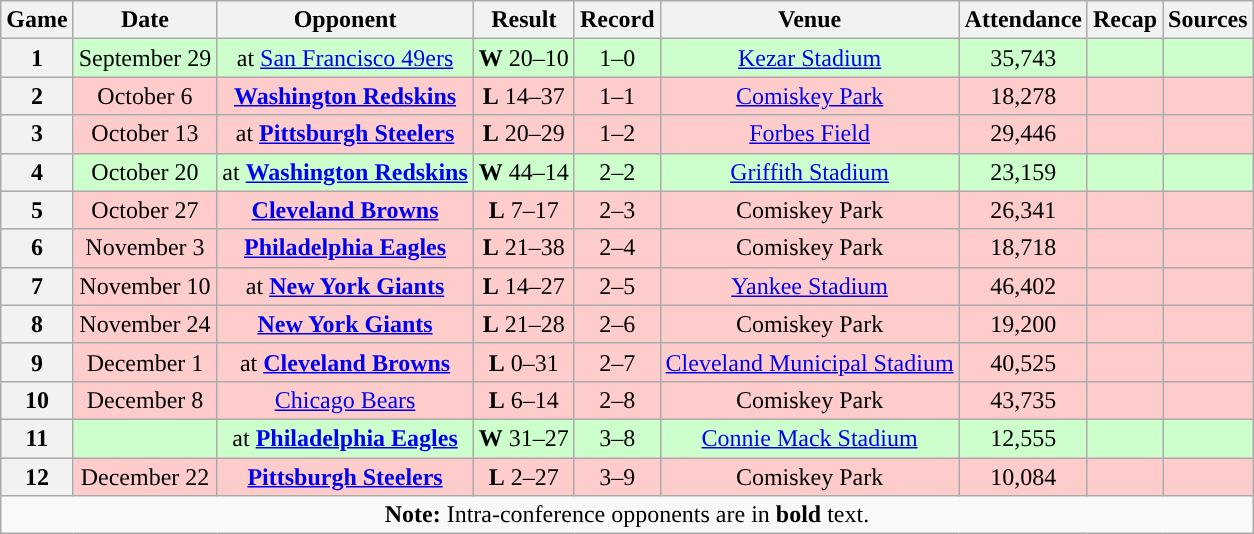<table class="wikitable" style="text-align:center">
<tr>
<th>Game</th>
<th>Date</th>
<th>Opponent</th>
<th>Result</th>
<th>Record</th>
<th>Venue</th>
<th>Attendance</th>
<th>Recap</th>
<th>Sources</th>
</tr>
<tr style="background:#cfc">
<th>1</th>
<td>September 29</td>
<td>at <a href='#'>San Francisco 49ers</a></td>
<td><strong>W</strong> 20–10</td>
<td>1–0</td>
<td><a href='#'>Kezar Stadium</a></td>
<td>35,743</td>
<td></td>
<td></td>
</tr>
<tr style="background:#fcc">
<th>2</th>
<td>October 6</td>
<td><strong><a href='#'>Washington Redskins</a></strong></td>
<td><strong>L</strong> 14–37</td>
<td>1–1</td>
<td><a href='#'>Comiskey Park</a></td>
<td>18,278</td>
<td></td>
<td></td>
</tr>
<tr style="background:#fcc">
<th>3</th>
<td>October 13</td>
<td>at <strong><a href='#'>Pittsburgh Steelers</a></strong></td>
<td><strong>L</strong> 20–29</td>
<td>1–2</td>
<td><a href='#'>Forbes Field</a></td>
<td>29,446</td>
<td></td>
<td></td>
</tr>
<tr style="background:#cfc">
<th>4</th>
<td>October 20</td>
<td>at <strong><a href='#'>Washington Redskins</a></strong></td>
<td><strong>W</strong> 44–14</td>
<td>2–2</td>
<td><a href='#'>Griffith Stadium</a></td>
<td>23,159</td>
<td></td>
<td></td>
</tr>
<tr style="background:#fcc">
<th>5</th>
<td>October 27</td>
<td><strong><a href='#'>Cleveland Browns</a></strong></td>
<td><strong>L</strong> 7–17</td>
<td>2–3</td>
<td>Comiskey Park</td>
<td>26,341</td>
<td></td>
<td></td>
</tr>
<tr style="background:#fcc">
<th>6</th>
<td>November 3</td>
<td><strong><a href='#'>Philadelphia Eagles</a></strong></td>
<td><strong>L</strong> 21–38</td>
<td>2–4</td>
<td>Comiskey Park</td>
<td>18,718</td>
<td></td>
<td></td>
</tr>
<tr style="background:#fcc">
<th>7</th>
<td>November 10</td>
<td>at <strong><a href='#'>New York Giants</a></strong></td>
<td><strong>L</strong> 14–27</td>
<td>2–5</td>
<td><a href='#'>Yankee Stadium</a></td>
<td>46,402</td>
<td></td>
<td></td>
</tr>
<tr style="background:#fcc">
<th>8</th>
<td>November 24</td>
<td><strong><a href='#'>New York Giants</a></strong></td>
<td><strong>L</strong> 21–28</td>
<td>2–6</td>
<td>Comiskey Park</td>
<td>19,200</td>
<td></td>
<td></td>
</tr>
<tr style="background:#fcc">
<th>9</th>
<td>December 1</td>
<td>at <strong><a href='#'>Cleveland Browns</a></strong></td>
<td><strong>L</strong> 0–31</td>
<td>2–7</td>
<td><a href='#'>Cleveland Municipal Stadium</a></td>
<td>40,525</td>
<td></td>
<td></td>
</tr>
<tr style="background:#fcc">
<th>10</th>
<td>December 8</td>
<td><a href='#'>Chicago Bears</a></td>
<td><strong>L</strong> 6–14</td>
<td>2–8</td>
<td>Comiskey Park</td>
<td>43,735</td>
<td></td>
<td></td>
</tr>
<tr style="background:#cfc">
<th>11</th>
<td></td>
<td>at <strong><a href='#'>Philadelphia Eagles</a></strong></td>
<td><strong>W</strong> 31–27</td>
<td>3–8</td>
<td><a href='#'>Connie Mack Stadium</a></td>
<td>12,555</td>
<td></td>
<td></td>
</tr>
<tr style="background:#fcc">
<th>12</th>
<td>December 22</td>
<td><strong><a href='#'>Pittsburgh Steelers</a></strong></td>
<td><strong>L</strong> 2–27</td>
<td>3–9</td>
<td>Comiskey Park</td>
<td>10,084</td>
<td></td>
<td></td>
</tr>
<tr>
<td colspan="9"><strong>Note:</strong> Intra-conference opponents are in <strong>bold</strong> text.</td>
</tr>
</table>
